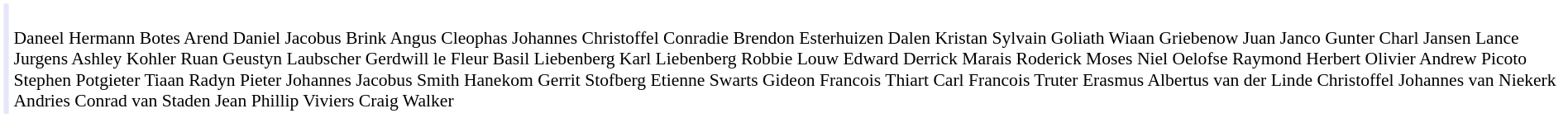<table cellpadding="2" style="border: 1px solid white; font-size:90%;">
<tr>
<td style="text-align:right;" bgcolor="lavender"></td>
<td style="text-align:left;"><br>Daneel Hermann Botes Arend Daniel Jacobus Brink Angus Cleophas Johannes Christoffel Conradie Brendon Esterhuizen Dalen Kristan Sylvain Goliath Wiaan Griebenow Juan Janco Gunter Charl Jansen Lance Jurgens Ashley Kohler Ruan Geustyn Laubscher Gerdwill le Fleur Basil Liebenberg Karl Liebenberg Robbie Louw Edward Derrick Marais Roderick Moses Niel Oelofse Raymond Herbert Olivier Andrew Picoto Stephen Potgieter Tiaan Radyn Pieter Johannes Jacobus Smith Hanekom Gerrit Stofberg Etienne Swarts Gideon Francois Thiart Carl Francois Truter Erasmus Albertus van der Linde Christoffel Johannes van Niekerk Andries Conrad van Staden Jean Phillip Viviers Craig Walker</td>
</tr>
</table>
